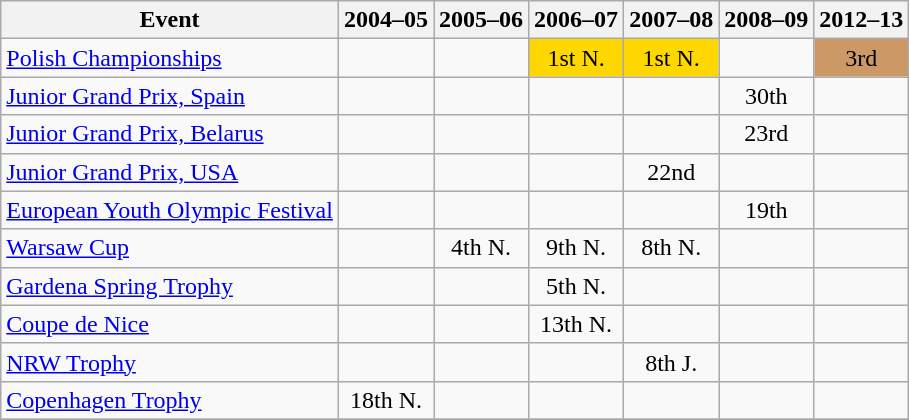<table class="wikitable">
<tr>
<th>Event</th>
<th>2004–05</th>
<th>2005–06</th>
<th>2006–07</th>
<th>2007–08</th>
<th>2008–09</th>
<th>2012–13</th>
</tr>
<tr>
<td><a href='#'>Polish Championships</a></td>
<td></td>
<td align="center"></td>
<td align="center" bgcolor="gold">1st N.</td>
<td align="center" bgcolor="gold">1st N.</td>
<td></td>
<td align="center" bgcolor="cc9966">3rd</td>
</tr>
<tr>
<td><a href='#'>Junior Grand Prix, Spain</a></td>
<td></td>
<td></td>
<td></td>
<td></td>
<td align="center">30th</td>
<td></td>
</tr>
<tr>
<td><a href='#'>Junior Grand Prix, Belarus</a></td>
<td></td>
<td></td>
<td></td>
<td></td>
<td align="center">23rd</td>
<td></td>
</tr>
<tr>
<td><a href='#'>Junior Grand Prix, USA</a></td>
<td></td>
<td></td>
<td></td>
<td align="center">22nd</td>
<td></td>
<td></td>
</tr>
<tr>
<td><a href='#'>European Youth Olympic Festival</a></td>
<td></td>
<td></td>
<td></td>
<td></td>
<td align="center">19th</td>
<td></td>
</tr>
<tr>
<td><a href='#'>Warsaw Cup</a></td>
<td></td>
<td align="center">4th N.</td>
<td align="center">9th N.</td>
<td align="center">8th N.</td>
<td></td>
<td></td>
</tr>
<tr>
<td><a href='#'>Gardena Spring Trophy</a></td>
<td></td>
<td></td>
<td align="center">5th N.</td>
<td></td>
<td></td>
<td></td>
</tr>
<tr>
<td><a href='#'>Coupe de Nice</a></td>
<td></td>
<td></td>
<td align="center">13th N.</td>
<td></td>
<td></td>
<td></td>
</tr>
<tr>
<td><a href='#'>NRW Trophy</a></td>
<td></td>
<td></td>
<td></td>
<td align="center">8th J.</td>
<td></td>
<td></td>
</tr>
<tr>
<td><a href='#'>Copenhagen Trophy</a></td>
<td align="center">18th N.</td>
<td></td>
<td></td>
<td></td>
<td></td>
<td></td>
</tr>
<tr>
</tr>
</table>
